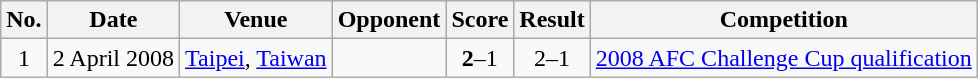<table class="wikitable plainrowheaders sortable">
<tr>
<th scope="col">No.</th>
<th scope="col">Date</th>
<th scope="col">Venue</th>
<th scope="col">Opponent</th>
<th scope="col">Score</th>
<th scope="col">Result</th>
<th scope="col">Competition</th>
</tr>
<tr>
<td align="center">1</td>
<td>2 April 2008</td>
<td><a href='#'>Taipei</a>, <a href='#'>Taiwan</a></td>
<td></td>
<td align="center"><strong>2</strong>–1</td>
<td align="center">2–1</td>
<td><a href='#'>2008 AFC Challenge Cup qualification</a></td>
</tr>
</table>
